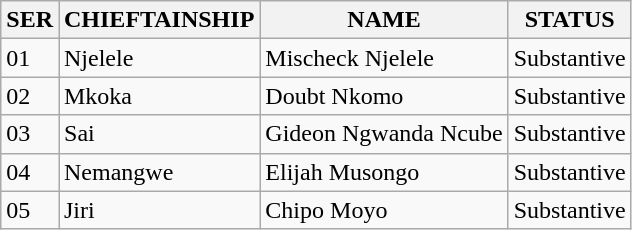<table class="wikitable">
<tr>
<th>SER</th>
<th>CHIEFTAINSHIP</th>
<th>NAME</th>
<th>STATUS</th>
</tr>
<tr>
<td>01</td>
<td>Njelele</td>
<td>Mischeck Njelele</td>
<td>Substantive</td>
</tr>
<tr>
<td>02</td>
<td>Mkoka</td>
<td>Doubt Nkomo</td>
<td>Substantive</td>
</tr>
<tr>
<td>03</td>
<td>Sai</td>
<td>Gideon Ngwanda Ncube</td>
<td>Substantive</td>
</tr>
<tr>
<td>04</td>
<td>Nemangwe</td>
<td>Elijah Musongo</td>
<td>Substantive</td>
</tr>
<tr>
<td>05</td>
<td>Jiri</td>
<td>Chipo Moyo</td>
<td>Substantive</td>
</tr>
</table>
